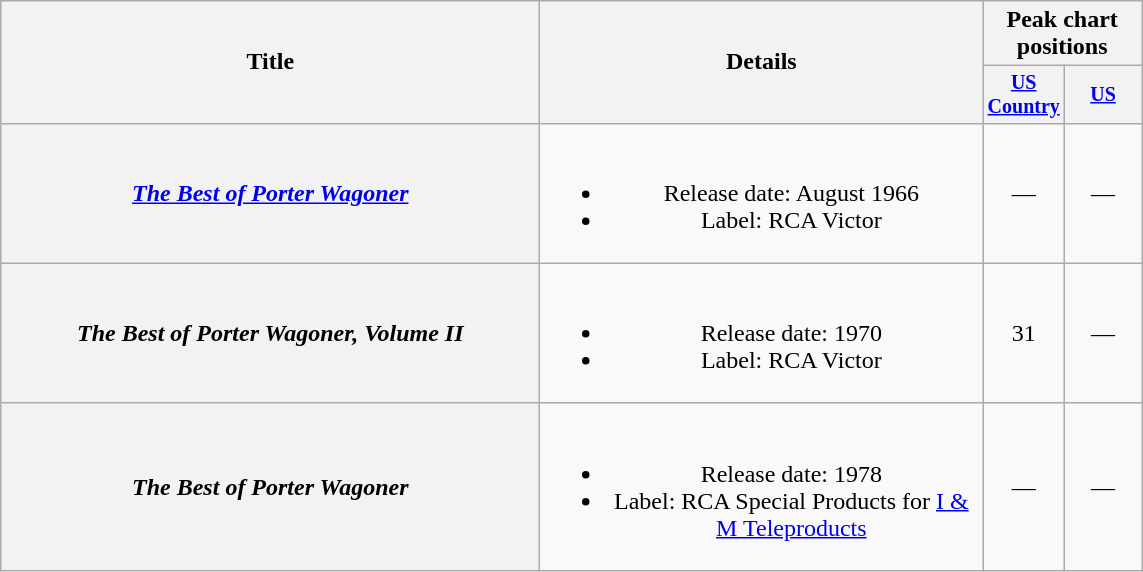<table class="wikitable plainrowheaders" style="text-align:center;">
<tr>
<th rowspan="2" style="width:22em;">Title</th>
<th rowspan="2" style="width:18em;">Details</th>
<th colspan="2">Peak chart<br>positions</th>
</tr>
<tr style="font-size:smaller;">
<th width="45"><a href='#'>US Country</a></th>
<th width="45"><a href='#'>US</a></th>
</tr>
<tr>
<th scope="row"><em><a href='#'>The Best of Porter Wagoner</a></em></th>
<td><br><ul><li>Release date: August 1966</li><li>Label: RCA Victor</li></ul></td>
<td>—</td>
<td>—</td>
</tr>
<tr>
<th scope="row"><em>The Best of Porter Wagoner, Volume II</em></th>
<td><br><ul><li>Release date: 1970</li><li>Label: RCA Victor</li></ul></td>
<td>31</td>
<td>—</td>
</tr>
<tr>
<th scope="row"><em>The Best of Porter Wagoner</em></th>
<td><br><ul><li>Release date: 1978</li><li>Label: RCA Special Products for <a href='#'>I & M Teleproducts</a></li></ul></td>
<td>—</td>
<td>—</td>
</tr>
</table>
